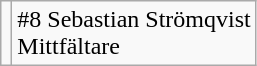<table class="wikitable">
<tr>
<td></td>
<td>#8 Sebastian Strömqvist<br>Mittfältare</td>
</tr>
</table>
